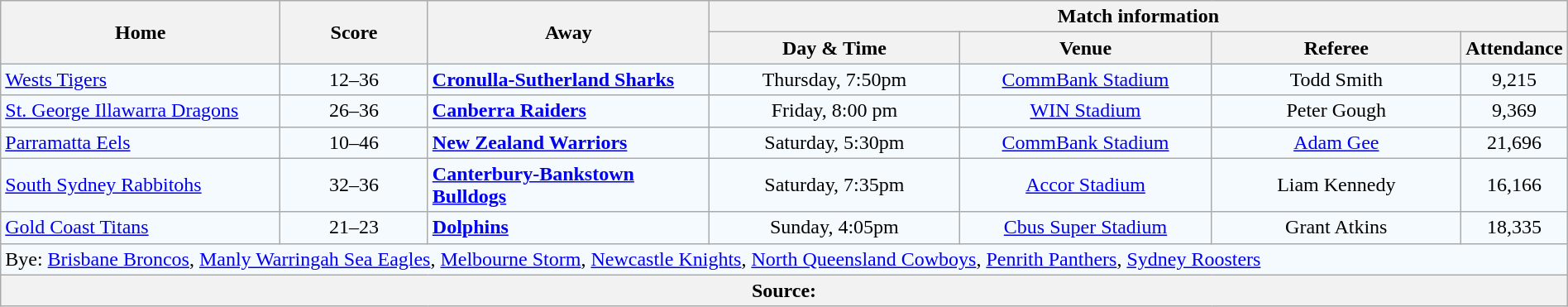<table class="wikitable" style="border-collapse:collapse; text-align:center; width:100%;">
<tr style="text-align:center; background:#f5faff;"  style="background:#c1d8ff;">
<th rowspan="2" style="width:19%;">Home</th>
<th rowspan="2" style="width:10%;">Score</th>
<th rowspan="2" style="width:19%;">Away</th>
<th colspan="4">Match information</th>
</tr>
<tr style="text-align:center; background:#f5faff;"  style="background:#efefef;">
<th width="17%">Day & Time</th>
<th width="17%">Venue</th>
<th width="17%">Referee</th>
<th width="5%">Attendance</th>
</tr>
<tr style="text-align:center; background:#f5faff;">
<td align="left"> <a href='#'>Wests Tigers</a></td>
<td>12–36</td>
<td align="left"><strong> <a href='#'>Cronulla-Sutherland Sharks</a></strong></td>
<td>Thursday, 7:50pm</td>
<td><a href='#'>CommBank Stadium</a></td>
<td>Todd Smith</td>
<td>9,215</td>
</tr>
<tr style="text-align:center; background:#f5faff;">
<td align="left"> <a href='#'>St. George Illawarra Dragons</a></td>
<td>26–36</td>
<td align="left"><strong> <a href='#'>Canberra Raiders</a></strong></td>
<td>Friday, 8:00 pm</td>
<td><a href='#'>WIN Stadium</a></td>
<td>Peter Gough</td>
<td>9,369</td>
</tr>
<tr style="text-align:center; background:#f5faff;">
<td align="left"> <a href='#'>Parramatta Eels</a></td>
<td>10–46</td>
<td align="left"><strong> <a href='#'>New Zealand Warriors</a></strong></td>
<td>Saturday, 5:30pm</td>
<td><a href='#'>CommBank Stadium</a></td>
<td><a href='#'>Adam Gee</a></td>
<td>21,696</td>
</tr>
<tr style="text-align:center; background:#f5faff;">
<td align="left"> <a href='#'>South Sydney Rabbitohs</a></td>
<td>32–36</td>
<td align="left"><strong> <a href='#'>Canterbury-Bankstown Bulldogs</a></strong></td>
<td>Saturday, 7:35pm</td>
<td><a href='#'>Accor Stadium</a></td>
<td>Liam Kennedy</td>
<td>16,166</td>
</tr>
<tr style="text-align:center; background:#f5faff;">
<td align="left"> <a href='#'>Gold Coast Titans</a></td>
<td>21–23</td>
<td align="left"><strong> <a href='#'>Dolphins</a></strong></td>
<td>Sunday, 4:05pm</td>
<td><a href='#'>Cbus Super Stadium</a></td>
<td>Grant Atkins</td>
<td>18,335</td>
</tr>
<tr style="text-align:center; background:#f5faff;">
<td colspan="7" align="left">Bye:  <a href='#'>Brisbane Broncos</a>,  <a href='#'>Manly Warringah Sea Eagles</a>,  <a href='#'>Melbourne Storm</a>,  <a href='#'>Newcastle Knights</a>,  <a href='#'>North Queensland Cowboys</a>,  <a href='#'>Penrith Panthers</a>,  <a href='#'>Sydney Roosters</a></td>
</tr>
<tr style="text-align:center; background:#f5faff;">
<th colspan="7" align="left">Source:</th>
</tr>
</table>
